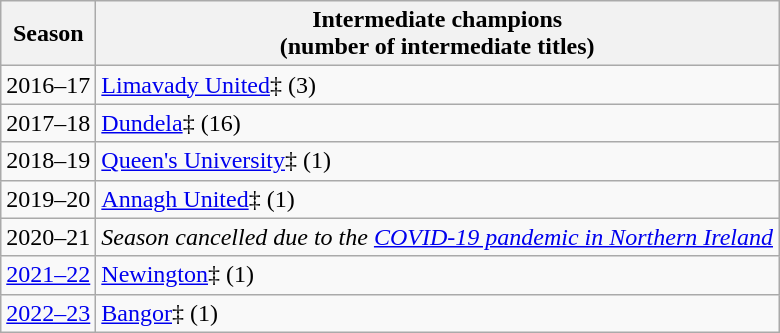<table class="wikitable">
<tr>
<th>Season</th>
<th>Intermediate champions<br>(number of intermediate titles)</th>
</tr>
<tr>
<td>2016–17</td>
<td><a href='#'>Limavady United</a>‡ (3)</td>
</tr>
<tr>
<td>2017–18</td>
<td><a href='#'>Dundela</a>‡ (16)</td>
</tr>
<tr>
<td>2018–19</td>
<td><a href='#'>Queen's University</a>‡ (1)</td>
</tr>
<tr>
<td>2019–20</td>
<td><a href='#'>Annagh United</a>‡ (1)</td>
</tr>
<tr>
<td>2020–21</td>
<td><em>Season cancelled due to the <a href='#'>COVID-19 pandemic in Northern Ireland</a></em></td>
</tr>
<tr>
<td><a href='#'>2021–22</a></td>
<td><a href='#'>Newington</a>‡ (1)</td>
</tr>
<tr>
<td><a href='#'>2022–23</a></td>
<td><a href='#'>Bangor</a>‡ (1)</td>
</tr>
</table>
